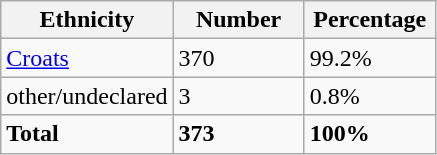<table class="wikitable">
<tr>
<th width="100px">Ethnicity</th>
<th width="80px">Number</th>
<th width="80px">Percentage</th>
</tr>
<tr>
<td><a href='#'>Croats</a></td>
<td>370</td>
<td>99.2%</td>
</tr>
<tr>
<td>other/undeclared</td>
<td>3</td>
<td>0.8%</td>
</tr>
<tr>
<td><strong>Total</strong></td>
<td><strong>373</strong></td>
<td><strong>100%</strong></td>
</tr>
</table>
